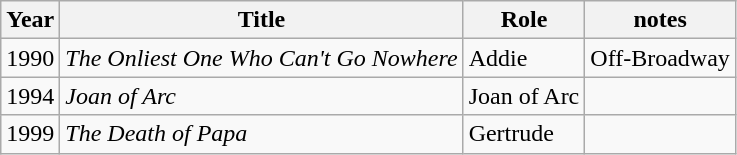<table class="wikitable">
<tr>
<th>Year</th>
<th>Title</th>
<th>Role</th>
<th>notes</th>
</tr>
<tr>
<td>1990</td>
<td><em>The Onliest One Who Can't Go Nowhere</em></td>
<td>Addie</td>
<td>Off-Broadway</td>
</tr>
<tr>
<td>1994</td>
<td><em>Joan of Arc</em></td>
<td>Joan of Arc</td>
<td></td>
</tr>
<tr>
<td>1999</td>
<td><em>The Death of Papa</em></td>
<td>Gertrude</td>
<td></td>
</tr>
</table>
